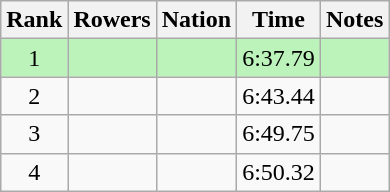<table class="wikitable sortable" style=text-align:center>
<tr>
<th>Rank</th>
<th>Rowers</th>
<th>Nation</th>
<th>Time</th>
<th>Notes</th>
</tr>
<tr bgcolor=bbf3bb>
<td>1</td>
<td align=left></td>
<td align=left></td>
<td>6:37.79</td>
<td></td>
</tr>
<tr>
<td>2</td>
<td align=left></td>
<td align=left></td>
<td>6:43.44</td>
<td></td>
</tr>
<tr>
<td>3</td>
<td align=left></td>
<td align=left></td>
<td>6:49.75</td>
<td></td>
</tr>
<tr>
<td>4</td>
<td align=left></td>
<td align=left></td>
<td>6:50.32</td>
<td></td>
</tr>
</table>
